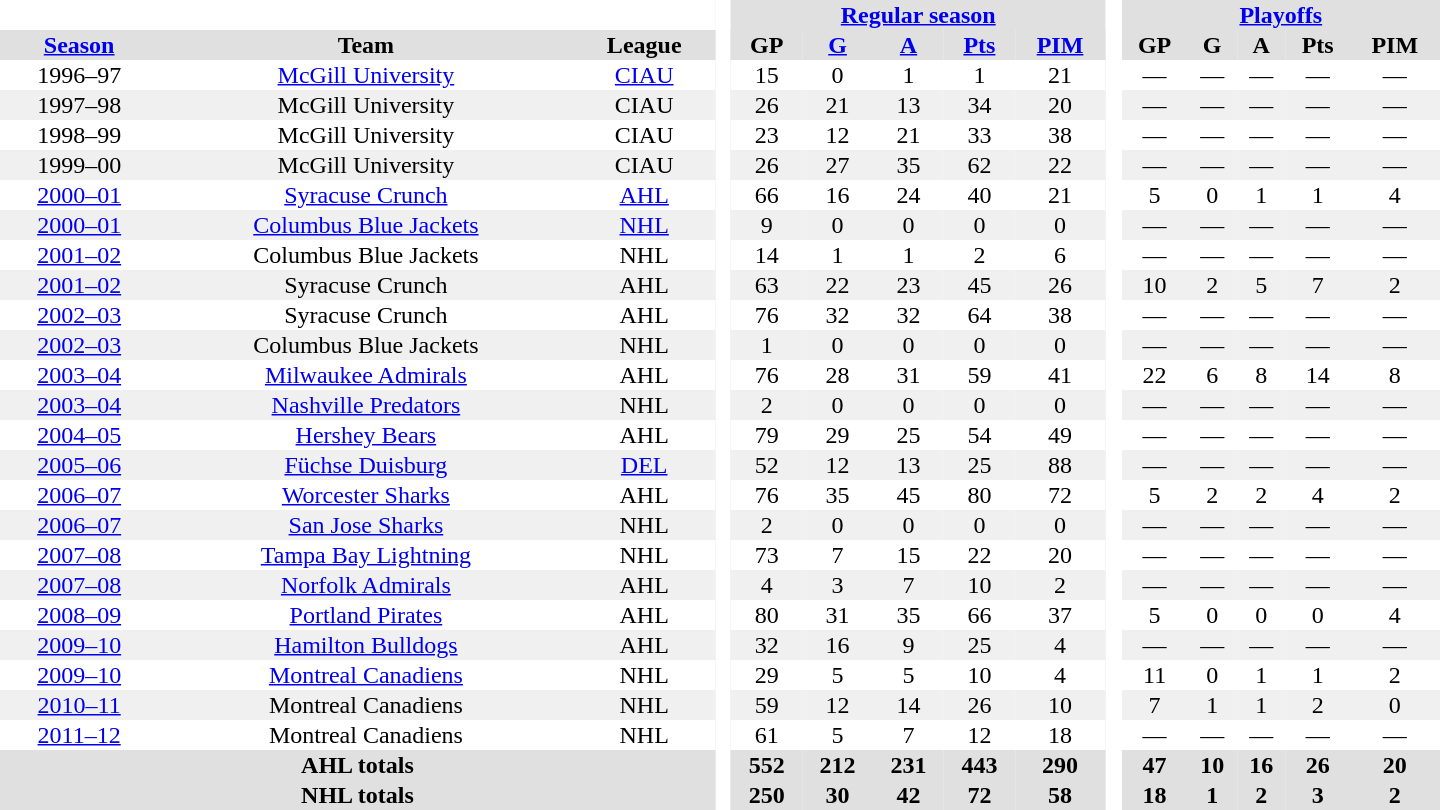<table border="0" cellpadding="1" cellspacing="0" style="text-align:center; width:60em;">
<tr style="background:#e0e0e0;">
<th colspan="3"  bgcolor="#ffffff"> </th>
<th rowspan="99" bgcolor="#ffffff"> </th>
<th colspan="5"><a href='#'>Regular season</a></th>
<th rowspan="99" bgcolor="#ffffff"> </th>
<th colspan="5"><a href='#'>Playoffs</a></th>
</tr>
<tr style="background:#e0e0e0;">
<th><a href='#'>Season</a></th>
<th>Team</th>
<th>League</th>
<th>GP</th>
<th><a href='#'>G</a></th>
<th><a href='#'>A</a></th>
<th><a href='#'>Pts</a></th>
<th><a href='#'>PIM</a></th>
<th>GP</th>
<th>G</th>
<th>A</th>
<th>Pts</th>
<th>PIM</th>
</tr>
<tr>
<td>1996–97</td>
<td><a href='#'>McGill University</a></td>
<td><a href='#'>CIAU</a></td>
<td>15</td>
<td>0</td>
<td>1</td>
<td>1</td>
<td>21</td>
<td>—</td>
<td>—</td>
<td>—</td>
<td>—</td>
<td>—</td>
</tr>
<tr style="background:#f0f0f0;">
<td>1997–98</td>
<td>McGill University</td>
<td>CIAU</td>
<td>26</td>
<td>21</td>
<td>13</td>
<td>34</td>
<td>20</td>
<td>—</td>
<td>—</td>
<td>—</td>
<td>—</td>
<td>—</td>
</tr>
<tr>
<td>1998–99</td>
<td>McGill University</td>
<td>CIAU</td>
<td>23</td>
<td>12</td>
<td>21</td>
<td>33</td>
<td>38</td>
<td>—</td>
<td>—</td>
<td>—</td>
<td>—</td>
<td>—</td>
</tr>
<tr style="background:#f0f0f0;">
<td>1999–00</td>
<td>McGill University</td>
<td>CIAU</td>
<td>26</td>
<td>27</td>
<td>35</td>
<td>62</td>
<td>22</td>
<td>—</td>
<td>—</td>
<td>—</td>
<td>—</td>
<td>—</td>
</tr>
<tr>
<td><a href='#'>2000–01</a></td>
<td><a href='#'>Syracuse Crunch</a></td>
<td><a href='#'>AHL</a></td>
<td>66</td>
<td>16</td>
<td>24</td>
<td>40</td>
<td>21</td>
<td>5</td>
<td>0</td>
<td>1</td>
<td>1</td>
<td>4</td>
</tr>
<tr style="background:#f0f0f0;">
<td><a href='#'>2000–01</a></td>
<td><a href='#'>Columbus Blue Jackets</a></td>
<td><a href='#'>NHL</a></td>
<td>9</td>
<td>0</td>
<td>0</td>
<td>0</td>
<td>0</td>
<td>—</td>
<td>—</td>
<td>—</td>
<td>—</td>
<td>—</td>
</tr>
<tr>
<td><a href='#'>2001–02</a></td>
<td>Columbus Blue Jackets</td>
<td>NHL</td>
<td>14</td>
<td>1</td>
<td>1</td>
<td>2</td>
<td>6</td>
<td>—</td>
<td>—</td>
<td>—</td>
<td>—</td>
<td>—</td>
</tr>
<tr style="background:#f0f0f0;">
<td><a href='#'>2001–02</a></td>
<td>Syracuse Crunch</td>
<td>AHL</td>
<td>63</td>
<td>22</td>
<td>23</td>
<td>45</td>
<td>26</td>
<td>10</td>
<td>2</td>
<td>5</td>
<td>7</td>
<td>2</td>
</tr>
<tr>
<td><a href='#'>2002–03</a></td>
<td>Syracuse Crunch</td>
<td>AHL</td>
<td>76</td>
<td>32</td>
<td>32</td>
<td>64</td>
<td>38</td>
<td>—</td>
<td>—</td>
<td>—</td>
<td>—</td>
<td>—</td>
</tr>
<tr style="background:#f0f0f0;">
<td><a href='#'>2002–03</a></td>
<td>Columbus Blue Jackets</td>
<td>NHL</td>
<td>1</td>
<td>0</td>
<td>0</td>
<td>0</td>
<td>0</td>
<td>—</td>
<td>—</td>
<td>—</td>
<td>—</td>
<td>—</td>
</tr>
<tr>
<td><a href='#'>2003–04</a></td>
<td><a href='#'>Milwaukee Admirals</a></td>
<td>AHL</td>
<td>76</td>
<td>28</td>
<td>31</td>
<td>59</td>
<td>41</td>
<td>22</td>
<td>6</td>
<td>8</td>
<td>14</td>
<td>8</td>
</tr>
<tr style="background:#f0f0f0;">
<td><a href='#'>2003–04</a></td>
<td><a href='#'>Nashville Predators</a></td>
<td>NHL</td>
<td>2</td>
<td>0</td>
<td>0</td>
<td>0</td>
<td>0</td>
<td>—</td>
<td>—</td>
<td>—</td>
<td>—</td>
<td>—</td>
</tr>
<tr>
<td><a href='#'>2004–05</a></td>
<td><a href='#'>Hershey Bears</a></td>
<td>AHL</td>
<td>79</td>
<td>29</td>
<td>25</td>
<td>54</td>
<td>49</td>
<td>—</td>
<td>—</td>
<td>—</td>
<td>—</td>
<td>—</td>
</tr>
<tr style="background:#f0f0f0;">
<td><a href='#'>2005–06</a></td>
<td><a href='#'>Füchse Duisburg</a></td>
<td><a href='#'>DEL</a></td>
<td>52</td>
<td>12</td>
<td>13</td>
<td>25</td>
<td>88</td>
<td>—</td>
<td>—</td>
<td>—</td>
<td>—</td>
<td>—</td>
</tr>
<tr>
<td><a href='#'>2006–07</a></td>
<td><a href='#'>Worcester Sharks</a></td>
<td>AHL</td>
<td>76</td>
<td>35</td>
<td>45</td>
<td>80</td>
<td>72</td>
<td>5</td>
<td>2</td>
<td>2</td>
<td>4</td>
<td>2</td>
</tr>
<tr style="background:#f0f0f0;">
<td><a href='#'>2006–07</a></td>
<td><a href='#'>San Jose Sharks</a></td>
<td>NHL</td>
<td>2</td>
<td>0</td>
<td>0</td>
<td>0</td>
<td>0</td>
<td>—</td>
<td>—</td>
<td>—</td>
<td>—</td>
<td>—</td>
</tr>
<tr>
<td><a href='#'>2007–08</a></td>
<td><a href='#'>Tampa Bay Lightning</a></td>
<td>NHL</td>
<td>73</td>
<td>7</td>
<td>15</td>
<td>22</td>
<td>20</td>
<td>—</td>
<td>—</td>
<td>—</td>
<td>—</td>
<td>—</td>
</tr>
<tr style="background:#f0f0f0;">
<td><a href='#'>2007–08</a></td>
<td><a href='#'>Norfolk Admirals</a></td>
<td>AHL</td>
<td>4</td>
<td>3</td>
<td>7</td>
<td>10</td>
<td>2</td>
<td>—</td>
<td>—</td>
<td>—</td>
<td>—</td>
<td>—</td>
</tr>
<tr>
<td><a href='#'>2008–09</a></td>
<td><a href='#'>Portland Pirates</a></td>
<td>AHL</td>
<td>80</td>
<td>31</td>
<td>35</td>
<td>66</td>
<td>37</td>
<td>5</td>
<td>0</td>
<td>0</td>
<td>0</td>
<td>4</td>
</tr>
<tr style="background:#f0f0f0;">
<td><a href='#'>2009–10</a></td>
<td><a href='#'>Hamilton Bulldogs</a></td>
<td>AHL</td>
<td>32</td>
<td>16</td>
<td>9</td>
<td>25</td>
<td>4</td>
<td>—</td>
<td>—</td>
<td>—</td>
<td>—</td>
<td>—</td>
</tr>
<tr>
<td><a href='#'>2009–10</a></td>
<td><a href='#'>Montreal Canadiens</a></td>
<td>NHL</td>
<td>29</td>
<td>5</td>
<td>5</td>
<td>10</td>
<td>4</td>
<td>11</td>
<td>0</td>
<td>1</td>
<td>1</td>
<td>2</td>
</tr>
<tr style="background:#f0f0f0;">
<td><a href='#'>2010–11</a></td>
<td>Montreal Canadiens</td>
<td>NHL</td>
<td>59</td>
<td>12</td>
<td>14</td>
<td>26</td>
<td>10</td>
<td>7</td>
<td>1</td>
<td>1</td>
<td>2</td>
<td>0</td>
</tr>
<tr>
<td><a href='#'>2011–12</a></td>
<td>Montreal Canadiens</td>
<td>NHL</td>
<td>61</td>
<td>5</td>
<td>7</td>
<td>12</td>
<td>18</td>
<td>—</td>
<td>—</td>
<td>—</td>
<td>—</td>
<td>—</td>
</tr>
<tr style="background:#f0f0f0;">
</tr>
<tr>
</tr>
<tr style="background:#e0e0e0;">
<th colspan="3">AHL totals</th>
<th>552</th>
<th>212</th>
<th>231</th>
<th>443</th>
<th>290</th>
<th>47</th>
<th>10</th>
<th>16</th>
<th>26</th>
<th>20</th>
</tr>
<tr style="background:#e0e0e0;">
<th colspan="3">NHL totals</th>
<th>250</th>
<th>30</th>
<th>42</th>
<th>72</th>
<th>58</th>
<th>18</th>
<th>1</th>
<th>2</th>
<th>3</th>
<th>2</th>
</tr>
</table>
